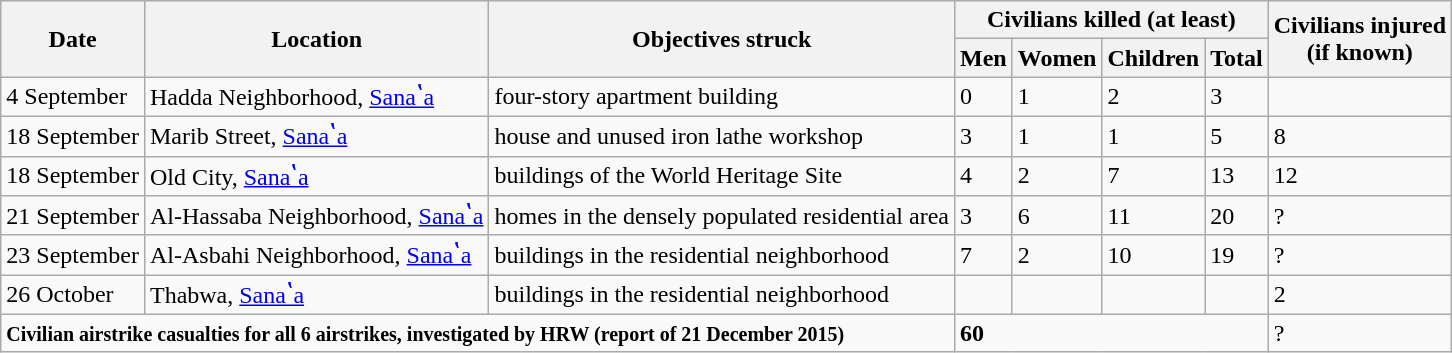<table class="wikitable">
<tr>
<th rowspan="2">Date</th>
<th rowspan="2">Location</th>
<th rowspan="2">Objectives struck</th>
<th colspan="4">Civilians killed (at least)</th>
<th rowspan="2">Civilians injured<br>(if known)</th>
</tr>
<tr>
<th>Men</th>
<th>Women</th>
<th>Children</th>
<th>Total</th>
</tr>
<tr>
<td>4 September</td>
<td>Hadda Neighborhood, <a href='#'>Sanaʽa</a></td>
<td>four-story apartment building</td>
<td>0</td>
<td>1</td>
<td>2</td>
<td>3</td>
<td></td>
</tr>
<tr>
<td>18 September</td>
<td>Marib Street, <a href='#'>Sanaʽa</a></td>
<td>house and unused iron lathe workshop</td>
<td>3</td>
<td>1</td>
<td>1</td>
<td>5</td>
<td>8</td>
</tr>
<tr>
<td>18 September</td>
<td>Old City, <a href='#'>Sanaʽa</a></td>
<td>buildings of the World Heritage Site</td>
<td>4</td>
<td>2</td>
<td>7</td>
<td>13</td>
<td>12</td>
</tr>
<tr>
<td>21 September</td>
<td>Al-Hassaba Neighborhood, <a href='#'>Sanaʽa</a></td>
<td>homes in the densely populated residential area</td>
<td>3</td>
<td>6</td>
<td>11</td>
<td>20</td>
<td>?</td>
</tr>
<tr>
<td>23 September</td>
<td>Al-Asbahi Neighborhood, <a href='#'>Sanaʽa</a></td>
<td>buildings in the residential neighborhood</td>
<td>7</td>
<td>2</td>
<td>10</td>
<td>19</td>
<td>?</td>
</tr>
<tr>
<td>26 October</td>
<td>Thabwa, <a href='#'>Sanaʽa</a></td>
<td>buildings in the residential neighborhood</td>
<td></td>
<td></td>
<td></td>
<td></td>
<td>2</td>
</tr>
<tr>
<td colspan="3"><small><strong>Civilian airstrike casualties for all 6 airstrikes, investigated by HRW (report of 21 December 2015)</strong></small></td>
<td colspan="4"><strong>60</strong></td>
<td>?</td>
</tr>
</table>
